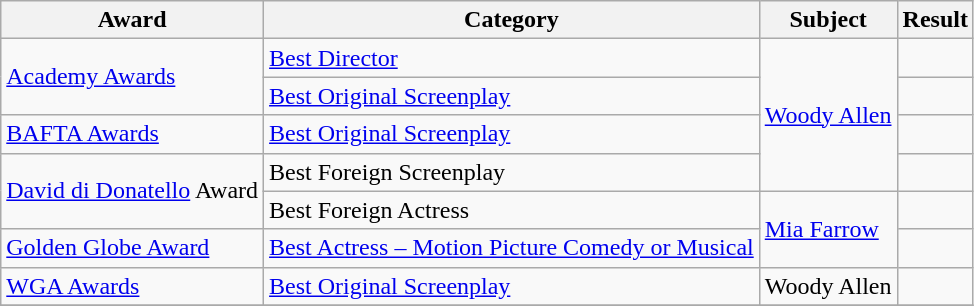<table class="wikitable">
<tr>
<th>Award</th>
<th>Category</th>
<th>Subject</th>
<th>Result</th>
</tr>
<tr>
<td rowspan=2><a href='#'>Academy Awards</a></td>
<td><a href='#'>Best Director</a></td>
<td rowspan=4><a href='#'>Woody Allen</a></td>
<td></td>
</tr>
<tr>
<td><a href='#'>Best Original Screenplay</a></td>
<td></td>
</tr>
<tr>
<td><a href='#'>BAFTA Awards</a></td>
<td><a href='#'>Best Original Screenplay</a></td>
<td></td>
</tr>
<tr>
<td rowspan=2><a href='#'>David di Donatello</a> Award</td>
<td>Best Foreign Screenplay</td>
<td></td>
</tr>
<tr>
<td>Best Foreign Actress</td>
<td rowspan=2><a href='#'>Mia Farrow</a></td>
<td></td>
</tr>
<tr>
<td><a href='#'>Golden Globe Award</a></td>
<td><a href='#'>Best Actress – Motion Picture Comedy or Musical</a></td>
<td></td>
</tr>
<tr>
<td><a href='#'>WGA Awards</a></td>
<td><a href='#'>Best Original Screenplay</a></td>
<td>Woody Allen</td>
<td></td>
</tr>
<tr>
</tr>
</table>
